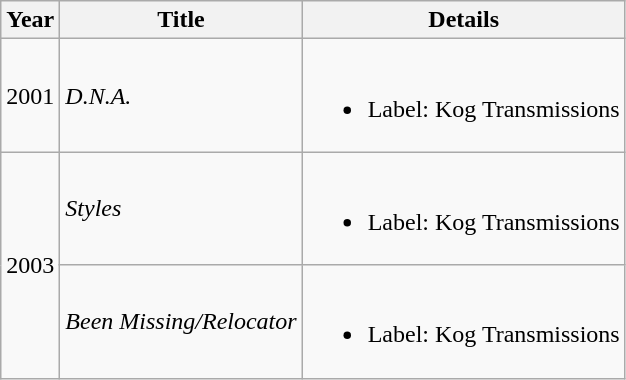<table class="wikitable plainrowheaders">
<tr>
<th scope="col">Year</th>
<th scope="col">Title</th>
<th scope="col">Details</th>
</tr>
<tr>
<td>2001</td>
<td><em>D.N.A.</em></td>
<td><br><ul><li>Label: Kog Transmissions</li></ul></td>
</tr>
<tr>
<td rowspan=2>2003</td>
<td><em>Styles</em></td>
<td><br><ul><li>Label: Kog Transmissions</li></ul></td>
</tr>
<tr>
<td><em>Been Missing/Relocator</em></td>
<td><br><ul><li>Label: Kog Transmissions</li></ul></td>
</tr>
</table>
